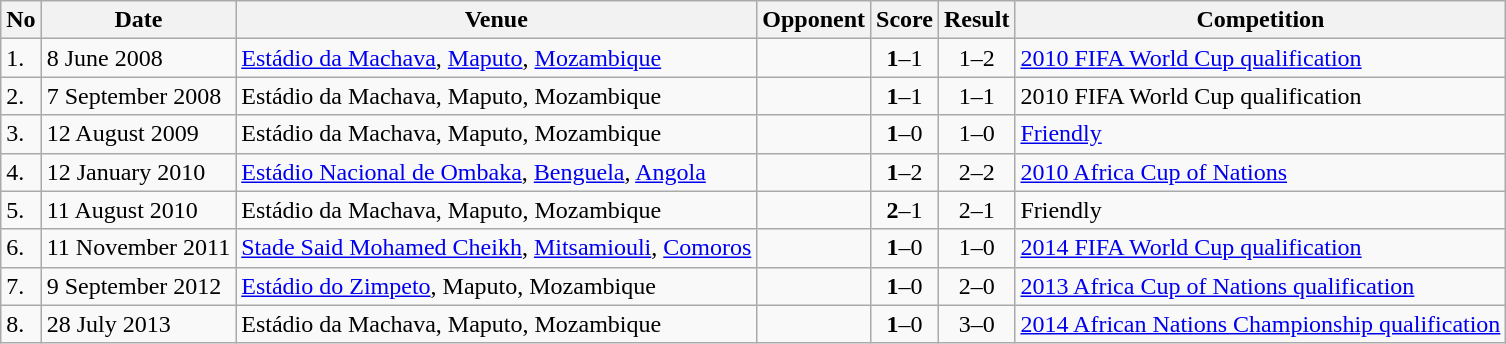<table class="wikitable" style="font-size:100%;">
<tr>
<th>No</th>
<th>Date</th>
<th>Venue</th>
<th>Opponent</th>
<th>Score</th>
<th>Result</th>
<th>Competition</th>
</tr>
<tr>
<td>1.</td>
<td>8 June 2008</td>
<td><a href='#'>Estádio da Machava</a>, <a href='#'>Maputo</a>, <a href='#'>Mozambique</a></td>
<td></td>
<td align=center><strong>1</strong>–1</td>
<td align=center>1–2</td>
<td><a href='#'>2010 FIFA World Cup qualification</a></td>
</tr>
<tr>
<td>2.</td>
<td>7 September 2008</td>
<td>Estádio da Machava, Maputo, Mozambique</td>
<td></td>
<td align=center><strong>1</strong>–1</td>
<td align=center>1–1</td>
<td>2010 FIFA World Cup qualification</td>
</tr>
<tr>
<td>3.</td>
<td>12 August 2009</td>
<td>Estádio da Machava, Maputo, Mozambique</td>
<td></td>
<td align=center><strong>1</strong>–0</td>
<td align=center>1–0</td>
<td><a href='#'>Friendly</a></td>
</tr>
<tr>
<td>4.</td>
<td>12 January 2010</td>
<td><a href='#'>Estádio Nacional de Ombaka</a>, <a href='#'>Benguela</a>, <a href='#'>Angola</a></td>
<td></td>
<td align=center><strong>1</strong>–2</td>
<td align=center>2–2</td>
<td><a href='#'>2010 Africa Cup of Nations</a></td>
</tr>
<tr>
<td>5.</td>
<td>11 August 2010</td>
<td>Estádio da Machava, Maputo, Mozambique</td>
<td></td>
<td align=center><strong>2</strong>–1</td>
<td align=center>2–1</td>
<td>Friendly</td>
</tr>
<tr>
<td>6.</td>
<td>11 November 2011</td>
<td><a href='#'>Stade Said Mohamed Cheikh</a>,  <a href='#'>Mitsamiouli</a>, <a href='#'>Comoros</a></td>
<td></td>
<td align=center><strong>1</strong>–0</td>
<td align=center>1–0</td>
<td><a href='#'>2014 FIFA World Cup qualification</a></td>
</tr>
<tr>
<td>7.</td>
<td>9 September 2012</td>
<td><a href='#'>Estádio do Zimpeto</a>, Maputo, Mozambique</td>
<td></td>
<td align=center><strong>1</strong>–0</td>
<td align=center>2–0</td>
<td><a href='#'>2013 Africa Cup of Nations qualification</a></td>
</tr>
<tr>
<td>8.</td>
<td>28 July 2013</td>
<td>Estádio da Machava, Maputo, Mozambique</td>
<td></td>
<td align=center><strong>1</strong>–0</td>
<td align=center>3–0</td>
<td><a href='#'>2014 African Nations Championship qualification</a></td>
</tr>
</table>
